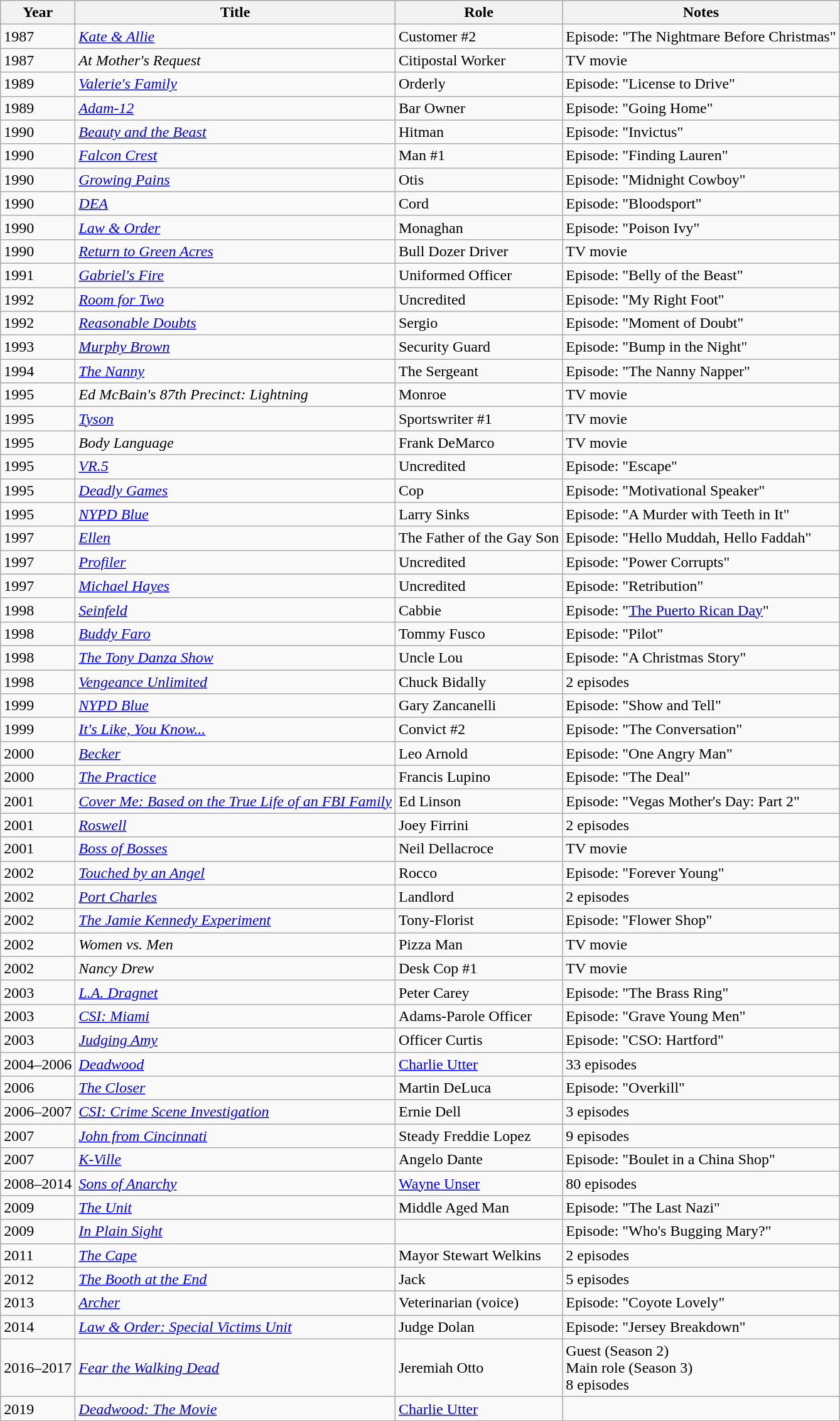<table class="wikitable sortable">
<tr>
<th>Year</th>
<th>Title</th>
<th>Role</th>
<th>Notes</th>
</tr>
<tr>
<td>1987</td>
<td><em><a href='#'>Kate & Allie</a></em></td>
<td>Customer #2</td>
<td>Episode: "The Nightmare Before Christmas"</td>
</tr>
<tr>
<td>1987</td>
<td><em>At Mother's Request</em></td>
<td>Citipostal Worker</td>
<td>TV movie</td>
</tr>
<tr>
<td>1989</td>
<td><em><a href='#'>Valerie's Family</a></em></td>
<td>Orderly</td>
<td>Episode: "License to Drive"</td>
</tr>
<tr>
<td>1989</td>
<td><em><a href='#'>Adam-12</a></em></td>
<td>Bar Owner</td>
<td>Episode: "Going Home"</td>
</tr>
<tr>
<td>1990</td>
<td><em><a href='#'>Beauty and the Beast</a></em></td>
<td>Hitman</td>
<td>Episode: "Invictus"</td>
</tr>
<tr>
<td>1990</td>
<td><em><a href='#'>Falcon Crest</a></em></td>
<td>Man #1</td>
<td>Episode: "Finding Lauren"</td>
</tr>
<tr>
<td>1990</td>
<td><em><a href='#'>Growing Pains</a></em></td>
<td>Otis</td>
<td>Episode: "Midnight Cowboy"</td>
</tr>
<tr>
<td>1990</td>
<td><em><a href='#'>DEA</a></em></td>
<td>Cord</td>
<td>Episode: "Bloodsport"</td>
</tr>
<tr>
<td>1990</td>
<td><em><a href='#'>Law & Order</a></em></td>
<td>Monaghan</td>
<td>Episode: "Poison Ivy"</td>
</tr>
<tr>
<td>1990</td>
<td><em><a href='#'>Return to Green Acres</a></em></td>
<td>Bull Dozer Driver</td>
<td>TV movie</td>
</tr>
<tr>
<td>1991</td>
<td><em><a href='#'>Gabriel's Fire</a></em></td>
<td>Uniformed Officer</td>
<td>Episode: "Belly of the Beast"</td>
</tr>
<tr>
<td>1992</td>
<td><em><a href='#'>Room for Two</a></em></td>
<td>Uncredited</td>
<td>Episode: "My Right Foot"</td>
</tr>
<tr>
<td>1992</td>
<td><em><a href='#'>Reasonable Doubts</a></em></td>
<td>Sergio</td>
<td>Episode: "Moment of Doubt"</td>
</tr>
<tr>
<td>1993</td>
<td><em><a href='#'>Murphy Brown</a></em></td>
<td>Security Guard</td>
<td>Episode: "Bump in the Night"</td>
</tr>
<tr>
<td>1994</td>
<td><em><a href='#'>The Nanny</a></em></td>
<td>The Sergeant</td>
<td>Episode: "The Nanny Napper"</td>
</tr>
<tr>
<td>1995</td>
<td><em>Ed McBain's 87th Precinct: Lightning</em></td>
<td>Monroe</td>
<td>TV movie</td>
</tr>
<tr>
<td>1995</td>
<td><em><a href='#'>Tyson</a></em></td>
<td>Sportswriter #1</td>
<td>TV movie</td>
</tr>
<tr>
<td>1995</td>
<td><em>Body Language</em></td>
<td>Frank DeMarco</td>
<td>TV movie</td>
</tr>
<tr>
<td>1995</td>
<td><em><a href='#'>VR.5</a></em></td>
<td>Uncredited</td>
<td>Episode: "Escape"</td>
</tr>
<tr>
<td>1995</td>
<td><em><a href='#'>Deadly Games</a></em></td>
<td>Cop</td>
<td>Episode: "Motivational Speaker"</td>
</tr>
<tr>
<td>1995</td>
<td><em><a href='#'>NYPD Blue</a></em></td>
<td>Larry Sinks</td>
<td>Episode: "A Murder with Teeth in It"</td>
</tr>
<tr>
<td>1997</td>
<td><em><a href='#'>Ellen</a></em></td>
<td>The Father of the Gay Son</td>
<td>Episode: "Hello Muddah, Hello Faddah"</td>
</tr>
<tr>
<td>1997</td>
<td><em><a href='#'>Profiler</a></em></td>
<td>Uncredited</td>
<td>Episode: "Power Corrupts"</td>
</tr>
<tr>
<td>1997</td>
<td><em><a href='#'>Michael Hayes</a></em></td>
<td>Uncredited</td>
<td>Episode: "Retribution"</td>
</tr>
<tr>
<td>1998</td>
<td><em><a href='#'>Seinfeld</a></em></td>
<td>Cabbie</td>
<td>Episode: "<a href='#'>The Puerto Rican Day</a>"</td>
</tr>
<tr>
<td>1998</td>
<td><em><a href='#'>Buddy Faro</a></em></td>
<td>Tommy Fusco</td>
<td>Episode: "Pilot"</td>
</tr>
<tr>
<td>1998</td>
<td><em><a href='#'>The Tony Danza Show</a></em></td>
<td>Uncle Lou</td>
<td>Episode: "A Christmas Story"</td>
</tr>
<tr>
<td>1998</td>
<td><em><a href='#'>Vengeance Unlimited</a></em></td>
<td>Chuck Bidally</td>
<td>2 episodes</td>
</tr>
<tr>
<td>1999</td>
<td><em><a href='#'>NYPD Blue</a></em></td>
<td>Gary Zancanelli</td>
<td>Episode: "Show and Tell"</td>
</tr>
<tr>
<td>1999</td>
<td><em><a href='#'>It's Like, You Know...</a></em></td>
<td>Convict #2</td>
<td>Episode: "The Conversation"</td>
</tr>
<tr>
<td>2000</td>
<td><em><a href='#'>Becker</a></em></td>
<td>Leo Arnold</td>
<td>Episode: "One Angry Man"</td>
</tr>
<tr>
<td>2000</td>
<td><em><a href='#'>The Practice</a></em></td>
<td>Francis Lupino</td>
<td>Episode: "The Deal"</td>
</tr>
<tr>
<td>2001</td>
<td><em><a href='#'>Cover Me: Based on the True Life of an FBI Family</a></em></td>
<td>Ed Linson</td>
<td>Episode: "Vegas Mother's Day: Part 2"</td>
</tr>
<tr>
<td>2001</td>
<td><em><a href='#'>Roswell</a></em></td>
<td>Joey Firrini</td>
<td>2 episodes</td>
</tr>
<tr>
<td>2001</td>
<td><em><a href='#'>Boss of Bosses</a></em></td>
<td>Neil Dellacroce</td>
<td>TV movie</td>
</tr>
<tr>
<td>2002</td>
<td><em><a href='#'>Touched by an Angel</a></em></td>
<td>Rocco</td>
<td>Episode: "Forever Young"</td>
</tr>
<tr>
<td>2002</td>
<td><em><a href='#'>Port Charles</a></em></td>
<td>Landlord</td>
<td>2 episodes</td>
</tr>
<tr>
<td>2002</td>
<td><em><a href='#'>The Jamie Kennedy Experiment</a></em></td>
<td>Tony-Florist</td>
<td>Episode: "Flower Shop"</td>
</tr>
<tr>
<td>2002</td>
<td><em>Women vs. Men</em></td>
<td>Pizza Man</td>
<td>TV movie</td>
</tr>
<tr>
<td>2002</td>
<td><em>Nancy Drew</em></td>
<td>Desk Cop #1</td>
<td>TV movie</td>
</tr>
<tr>
<td>2003</td>
<td><em><a href='#'>L.A. Dragnet</a></em></td>
<td>Peter Carey</td>
<td>Episode: "The Brass Ring"</td>
</tr>
<tr>
<td>2003</td>
<td><em><a href='#'>CSI: Miami</a></em></td>
<td>Adams-Parole Officer</td>
<td>Episode: "Grave Young Men"</td>
</tr>
<tr>
<td>2003</td>
<td><em><a href='#'>Judging Amy</a></em></td>
<td>Officer Curtis</td>
<td>Episode: "CSO: Hartford"</td>
</tr>
<tr>
<td>2004–2006</td>
<td><em><a href='#'>Deadwood</a></em></td>
<td><a href='#'>Charlie Utter</a></td>
<td>33 episodes</td>
</tr>
<tr>
<td>2006</td>
<td><em><a href='#'>The Closer</a></em></td>
<td>Martin DeLuca</td>
<td>Episode: "Overkill"</td>
</tr>
<tr>
<td>2006–2007</td>
<td><em><a href='#'>CSI: Crime Scene Investigation</a></em></td>
<td>Ernie Dell</td>
<td>3 episodes</td>
</tr>
<tr>
<td>2007</td>
<td><em><a href='#'>John from Cincinnati</a></em></td>
<td>Steady Freddie Lopez</td>
<td>9 episodes</td>
</tr>
<tr>
<td>2007</td>
<td><em><a href='#'>K-Ville</a></em></td>
<td>Angelo Dante</td>
<td>Episode: "Boulet in a China Shop"</td>
</tr>
<tr>
<td>2008–2014</td>
<td><em><a href='#'>Sons of Anarchy</a></em></td>
<td><a href='#'>Wayne Unser</a></td>
<td>80 episodes</td>
</tr>
<tr>
<td>2009</td>
<td><em><a href='#'>The Unit</a></em></td>
<td>Middle Aged Man</td>
<td>Episode: "The Last Nazi"</td>
</tr>
<tr>
<td>2009</td>
<td><em><a href='#'>In Plain Sight</a></em></td>
<td></td>
<td>Episode: "Who's Bugging Mary?"</td>
</tr>
<tr>
<td>2011</td>
<td><em><a href='#'>The Cape</a></em></td>
<td>Mayor Stewart Welkins</td>
<td>2 episodes</td>
</tr>
<tr>
<td>2012</td>
<td><em><a href='#'>The Booth at the End</a></em></td>
<td>Jack</td>
<td>5 episodes</td>
</tr>
<tr>
<td>2013</td>
<td><em><a href='#'>Archer</a></em></td>
<td>Veterinarian (voice)</td>
<td>Episode: "Coyote Lovely"</td>
</tr>
<tr>
<td>2014</td>
<td><em><a href='#'>Law & Order: Special Victims Unit</a></em></td>
<td>Judge Dolan</td>
<td>Episode: "Jersey Breakdown"</td>
</tr>
<tr>
<td>2016–2017</td>
<td><em><a href='#'>Fear the Walking Dead</a></em></td>
<td>Jeremiah Otto</td>
<td>Guest (Season 2) <br> Main role (Season 3) <br> 8 episodes</td>
</tr>
<tr>
<td>2019</td>
<td><em><a href='#'>Deadwood: The Movie</a></em></td>
<td><a href='#'>Charlie Utter</a></td>
<td></td>
</tr>
</table>
